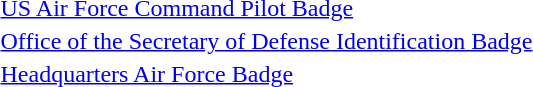<table>
<tr>
<td></td>
<td><a href='#'>US Air Force Command Pilot Badge</a></td>
</tr>
<tr>
<td></td>
<td><a href='#'>Office of the Secretary of Defense Identification Badge</a></td>
</tr>
<tr>
<td></td>
<td><a href='#'>Headquarters Air Force Badge</a></td>
</tr>
</table>
